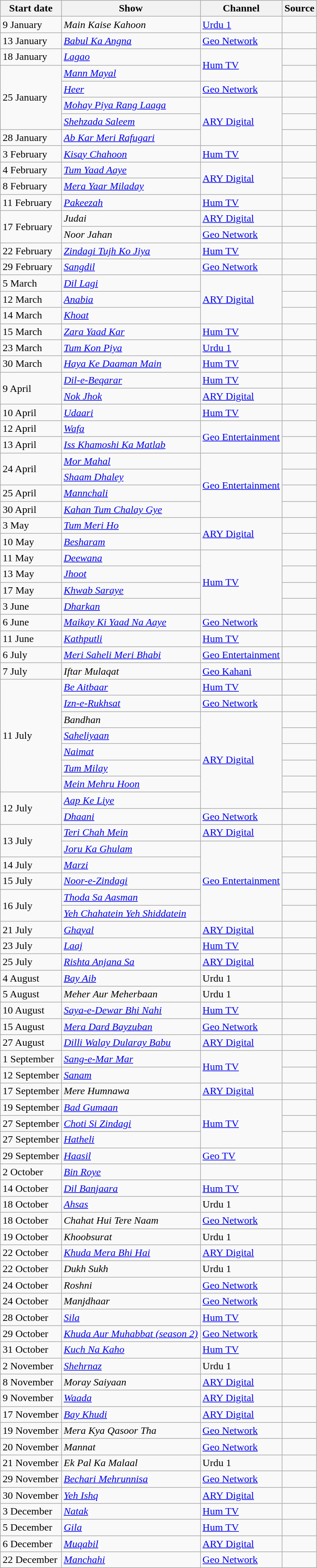<table class="wikitable sortable">
<tr>
<th>Start date</th>
<th>Show</th>
<th>Channel</th>
<th>Source</th>
</tr>
<tr>
<td>9 January</td>
<td><em>Main Kaise Kahoon</em></td>
<td><a href='#'>Urdu 1</a></td>
<td></td>
</tr>
<tr>
<td>13 January</td>
<td><em><a href='#'>Babul Ka Angna</a></em></td>
<td><a href='#'>Geo Network</a></td>
<td></td>
</tr>
<tr>
<td>18 January</td>
<td><em><a href='#'>Lagao</a></em></td>
<td rowspan=2><a href='#'>Hum TV</a></td>
<td></td>
</tr>
<tr>
<td rowspan=4>25 January</td>
<td><em><a href='#'>Mann Mayal</a></em></td>
<td></td>
</tr>
<tr>
<td><em><a href='#'>Heer</a></em></td>
<td><a href='#'>Geo Network</a></td>
<td></td>
</tr>
<tr>
<td><em><a href='#'>Mohay Piya Rang Laaga</a></em></td>
<td rowspan=3><a href='#'>ARY Digital</a></td>
<td></td>
</tr>
<tr>
<td><em><a href='#'>Shehzada Saleem</a></em></td>
<td></td>
</tr>
<tr>
<td>28 January</td>
<td><em><a href='#'>Ab Kar Meri Rafugari</a></em></td>
<td></td>
</tr>
<tr>
<td>3 February</td>
<td><em><a href='#'>Kisay Chahoon</a></em></td>
<td><a href='#'>Hum TV</a></td>
<td></td>
</tr>
<tr>
<td>4 February</td>
<td><em><a href='#'>Tum Yaad Aaye</a></em></td>
<td rowspan=2><a href='#'>ARY Digital</a></td>
<td></td>
</tr>
<tr>
<td>8 February</td>
<td><em><a href='#'>Mera Yaar Miladay</a></em></td>
<td></td>
</tr>
<tr>
<td>11 February</td>
<td><em><a href='#'>Pakeezah</a></em></td>
<td><a href='#'>Hum TV</a></td>
<td></td>
</tr>
<tr>
<td rowspan=2>17 February</td>
<td><em>Judai</em></td>
<td><a href='#'>ARY Digital</a></td>
<td></td>
</tr>
<tr>
<td><em>Noor Jahan</em></td>
<td><a href='#'>Geo Network</a></td>
<td></td>
</tr>
<tr>
<td>22 February</td>
<td><em><a href='#'>Zindagi Tujh Ko Jiya</a></em></td>
<td><a href='#'>Hum TV</a></td>
<td></td>
</tr>
<tr>
<td>29 February</td>
<td><em><a href='#'>Sangdil</a></em></td>
<td><a href='#'>Geo Network</a></td>
<td></td>
</tr>
<tr>
<td>5 March</td>
<td><em><a href='#'>Dil Lagi</a></em></td>
<td rowspan=3><a href='#'>ARY Digital</a></td>
<td></td>
</tr>
<tr>
<td>12 March</td>
<td><em><a href='#'>Anabia</a></em></td>
<td></td>
</tr>
<tr>
<td>14 March</td>
<td><em><a href='#'>Khoat</a></em></td>
<td></td>
</tr>
<tr>
<td>15 March</td>
<td><em><a href='#'>Zara Yaad Kar</a></em></td>
<td><a href='#'>Hum TV</a></td>
<td></td>
</tr>
<tr>
<td>23 March</td>
<td><em><a href='#'>Tum Kon Piya</a></em></td>
<td><a href='#'>Urdu 1</a></td>
<td></td>
</tr>
<tr>
<td>30 March</td>
<td><em><a href='#'>Haya Ke Daaman Main</a></em></td>
<td><a href='#'>Hum TV</a></td>
<td></td>
</tr>
<tr>
<td rowspan=2>9 April</td>
<td><em><a href='#'>Dil-e-Beqarar</a></em></td>
<td><a href='#'>Hum TV</a></td>
<td></td>
</tr>
<tr>
<td><em><a href='#'>Nok Jhok</a></em></td>
<td><a href='#'>ARY Digital</a></td>
<td></td>
</tr>
<tr>
<td>10 April</td>
<td><em><a href='#'>Udaari</a></em></td>
<td><a href='#'>Hum TV</a></td>
<td></td>
</tr>
<tr>
<td>12 April</td>
<td><em><a href='#'>Wafa</a></em></td>
<td rowspan=2><a href='#'>Geo Entertainment</a></td>
<td></td>
</tr>
<tr>
<td>13 April</td>
<td><em><a href='#'>Iss Khamoshi Ka Matlab</a></em></td>
<td></td>
</tr>
<tr>
<td rowspan=2>24 April</td>
<td><em><a href='#'>Mor Mahal</a></em></td>
<td rowspan=4><a href='#'>Geo Entertainment</a></td>
<td></td>
</tr>
<tr>
<td><em><a href='#'>Shaam Dhaley</a></em></td>
<td></td>
</tr>
<tr>
<td>25 April</td>
<td><em><a href='#'>Mannchali</a></em></td>
<td></td>
</tr>
<tr>
<td>30 April</td>
<td><em><a href='#'>Kahan Tum Chalay Gye</a></em></td>
<td></td>
</tr>
<tr>
<td>3 May</td>
<td><em><a href='#'>Tum Meri Ho</a></em></td>
<td rowspan=2><a href='#'>ARY Digital</a></td>
<td></td>
</tr>
<tr>
<td>10 May</td>
<td><em><a href='#'>Besharam</a></em></td>
<td></td>
</tr>
<tr>
<td>11 May</td>
<td><em><a href='#'>Deewana</a></em></td>
<td rowspan=4><a href='#'>Hum TV</a></td>
<td></td>
</tr>
<tr>
<td>13 May</td>
<td><em><a href='#'>Jhoot</a></em></td>
<td></td>
</tr>
<tr>
<td>17 May</td>
<td><em><a href='#'>Khwab Saraye</a></em></td>
<td></td>
</tr>
<tr>
<td>3 June</td>
<td><em><a href='#'>Dharkan</a></em></td>
<td></td>
</tr>
<tr>
<td>6 June</td>
<td><em><a href='#'>Maikay Ki Yaad Na Aaye</a></em></td>
<td><a href='#'>Geo Network</a></td>
<td></td>
</tr>
<tr>
<td>11 June</td>
<td><em><a href='#'>Kathputli</a></em></td>
<td><a href='#'>Hum TV</a></td>
<td></td>
</tr>
<tr>
<td>6 July</td>
<td><em><a href='#'>Meri Saheli Meri Bhabi</a></em></td>
<td><a href='#'>Geo Entertainment</a></td>
<td></td>
</tr>
<tr>
<td>7 July</td>
<td><em>Iftar Mulaqat</em></td>
<td><a href='#'>Geo Kahani</a></td>
<td></td>
</tr>
<tr>
<td rowspan=7>11 July</td>
<td><em><a href='#'>Be Aitbaar</a></em></td>
<td><a href='#'>Hum TV</a></td>
<td></td>
</tr>
<tr>
<td><em><a href='#'>Izn-e-Rukhsat</a></em></td>
<td><a href='#'>Geo Network</a></td>
<td></td>
</tr>
<tr>
<td><em>Bandhan</em></td>
<td rowspan=6><a href='#'>ARY Digital</a></td>
<td></td>
</tr>
<tr>
<td><em><a href='#'>Saheliyaan</a></em></td>
<td></td>
</tr>
<tr>
<td><em><a href='#'>Naimat</a></em></td>
<td></td>
</tr>
<tr>
<td><em><a href='#'>Tum Milay</a></em></td>
<td></td>
</tr>
<tr>
<td><em><a href='#'>Mein Mehru Hoon</a></em></td>
<td></td>
</tr>
<tr>
<td rowspan=2>12 July</td>
<td><em><a href='#'>Aap Ke Liye</a></em></td>
<td></td>
</tr>
<tr>
<td><em><a href='#'>Dhaani</a></em></td>
<td><a href='#'>Geo Network</a></td>
<td></td>
</tr>
<tr>
<td rowspan=2>13 July</td>
<td><em><a href='#'>Teri Chah Mein</a></em></td>
<td><a href='#'>ARY Digital</a></td>
<td></td>
</tr>
<tr>
<td><em><a href='#'>Joru Ka Ghulam</a></em></td>
<td rowspan=5><a href='#'>Geo Entertainment</a></td>
<td></td>
</tr>
<tr>
<td>14 July</td>
<td><em><a href='#'>Marzi</a></em></td>
<td></td>
</tr>
<tr>
<td>15 July</td>
<td><em><a href='#'>Noor-e-Zindagi</a></em></td>
<td></td>
</tr>
<tr>
<td rowspan=2>16 July</td>
<td><em><a href='#'>Thoda Sa Aasman</a></em></td>
<td></td>
</tr>
<tr>
<td><em><a href='#'>Yeh Chahatein Yeh Shiddatein</a></em></td>
<td></td>
</tr>
<tr>
<td>21 July</td>
<td><em><a href='#'>Ghayal</a></em></td>
<td><a href='#'>ARY Digital</a></td>
<td></td>
</tr>
<tr>
<td>23 July</td>
<td><em><a href='#'>Laaj</a></em></td>
<td><a href='#'>Hum TV</a></td>
<td></td>
</tr>
<tr>
<td>25 July</td>
<td><em><a href='#'>Rishta Anjana Sa</a></em></td>
<td><a href='#'>ARY Digital</a></td>
<td></td>
</tr>
<tr>
<td>4 August</td>
<td><em><a href='#'>Bay Aib</a></em></td>
<td>Urdu 1</td>
<td></td>
</tr>
<tr>
<td>5 August</td>
<td><em>Meher Aur Meherbaan</em></td>
<td>Urdu 1</td>
<td></td>
</tr>
<tr>
<td>10 August</td>
<td><em><a href='#'>Saya-e-Dewar Bhi Nahi</a></em></td>
<td><a href='#'>Hum TV</a></td>
<td></td>
</tr>
<tr>
<td>15 August</td>
<td><em><a href='#'>Mera Dard Bayzuban</a></em></td>
<td><a href='#'>Geo Network</a></td>
<td></td>
</tr>
<tr>
<td>27 August</td>
<td><em><a href='#'>Dilli Walay Dularay Babu</a></em></td>
<td><a href='#'>ARY Digital</a></td>
<td></td>
</tr>
<tr>
<td>1 September</td>
<td><em><a href='#'>Sang-e-Mar Mar</a></em></td>
<td rowspan=2><a href='#'>Hum TV</a></td>
<td></td>
</tr>
<tr>
<td>12 September</td>
<td><em><a href='#'>Sanam</a></em></td>
<td></td>
</tr>
<tr>
<td>17 September</td>
<td><em>Mere Humnawa</em></td>
<td><a href='#'>ARY Digital</a></td>
<td></td>
</tr>
<tr>
<td>19 September</td>
<td><em><a href='#'>Bad Gumaan</a></em></td>
<td rowspan=3><a href='#'>Hum TV</a></td>
<td></td>
</tr>
<tr>
<td>27 September</td>
<td><em><a href='#'>Choti Si Zindagi</a></em></td>
<td></td>
</tr>
<tr>
<td>27 September</td>
<td><em><a href='#'>Hatheli</a></em></td>
<td></td>
</tr>
<tr>
<td>29 September</td>
<td><em><a href='#'>Haasil</a></em></td>
<td><a href='#'>Geo TV</a></td>
<td></td>
</tr>
<tr>
<td>2 October</td>
<td><em><a href='#'>Bin Roye</a></em></td>
<td></td>
<td></td>
</tr>
<tr>
<td>14 October</td>
<td><em><a href='#'>Dil Banjaara</a></em></td>
<td><a href='#'>Hum TV</a></td>
<td></td>
</tr>
<tr>
<td>18 October</td>
<td><em><a href='#'>Ahsas</a></em></td>
<td>Urdu 1</td>
<td></td>
</tr>
<tr>
<td>18 October</td>
<td><em>Chahat Hui Tere Naam</em></td>
<td><a href='#'>Geo Network</a></td>
<td></td>
</tr>
<tr>
<td>19 October</td>
<td><em>Khoobsurat</em></td>
<td>Urdu 1</td>
<td></td>
</tr>
<tr>
<td>22 October</td>
<td><em><a href='#'>Khuda Mera Bhi Hai</a></em></td>
<td><a href='#'>ARY Digital</a></td>
<td></td>
</tr>
<tr>
<td>22 October</td>
<td><em>Dukh Sukh</em></td>
<td>Urdu 1</td>
<td></td>
</tr>
<tr>
<td>24 October</td>
<td><em>Roshni</em></td>
<td><a href='#'>Geo Network</a></td>
<td></td>
</tr>
<tr>
<td>24 October</td>
<td><em>Manjdhaar</em></td>
<td><a href='#'>Geo Network</a></td>
<td></td>
</tr>
<tr>
<td>28 October</td>
<td><em><a href='#'>Sila</a></em></td>
<td><a href='#'>Hum TV</a></td>
<td></td>
</tr>
<tr>
<td>29 October</td>
<td><em><a href='#'>Khuda Aur Muhabbat (season 2)</a></em></td>
<td><a href='#'>Geo Network</a></td>
<td></td>
</tr>
<tr>
<td>31 October</td>
<td><em><a href='#'>Kuch Na Kaho</a></em></td>
<td><a href='#'>Hum TV</a></td>
<td></td>
</tr>
<tr>
<td>2 November</td>
<td><em><a href='#'>Shehrnaz</a></em></td>
<td>Urdu 1</td>
<td></td>
</tr>
<tr>
<td>8 November</td>
<td><em>Moray Saiyaan</em></td>
<td><a href='#'>ARY Digital</a></td>
<td></td>
</tr>
<tr>
<td>9 November</td>
<td><em><a href='#'>Waada</a></em></td>
<td><a href='#'>ARY Digital</a></td>
<td></td>
</tr>
<tr>
<td>17 November</td>
<td><em><a href='#'>Bay Khudi</a></em></td>
<td><a href='#'>ARY Digital</a></td>
<td></td>
</tr>
<tr>
<td>19 November</td>
<td><em>Mera Kya Qasoor Tha</em></td>
<td><a href='#'>Geo Network</a></td>
<td></td>
</tr>
<tr>
<td>20 November</td>
<td><em>Mannat</em></td>
<td><a href='#'>Geo Network</a></td>
<td></td>
</tr>
<tr>
<td>21 November</td>
<td><em>Ek Pal Ka Malaal</em></td>
<td>Urdu 1</td>
<td></td>
</tr>
<tr>
<td>29 November</td>
<td><em><a href='#'>Bechari Mehrunnisa</a></em></td>
<td><a href='#'>Geo Network</a></td>
<td></td>
</tr>
<tr>
<td>30 November</td>
<td><em><a href='#'>Yeh Ishq</a></em></td>
<td><a href='#'>ARY Digital</a></td>
<td></td>
</tr>
<tr>
<td>3 December</td>
<td><em><a href='#'>Natak</a></em></td>
<td><a href='#'>Hum TV</a></td>
<td></td>
</tr>
<tr>
<td>5 December</td>
<td><em><a href='#'>Gila</a></em></td>
<td><a href='#'>Hum TV</a></td>
<td></td>
</tr>
<tr>
<td>6 December</td>
<td><em><a href='#'>Muqabil</a></em></td>
<td><a href='#'>ARY Digital</a></td>
<td></td>
</tr>
<tr>
<td>22 December</td>
<td><em><a href='#'>Manchahi</a></em></td>
<td><a href='#'>Geo Network</a></td>
<td></td>
</tr>
</table>
